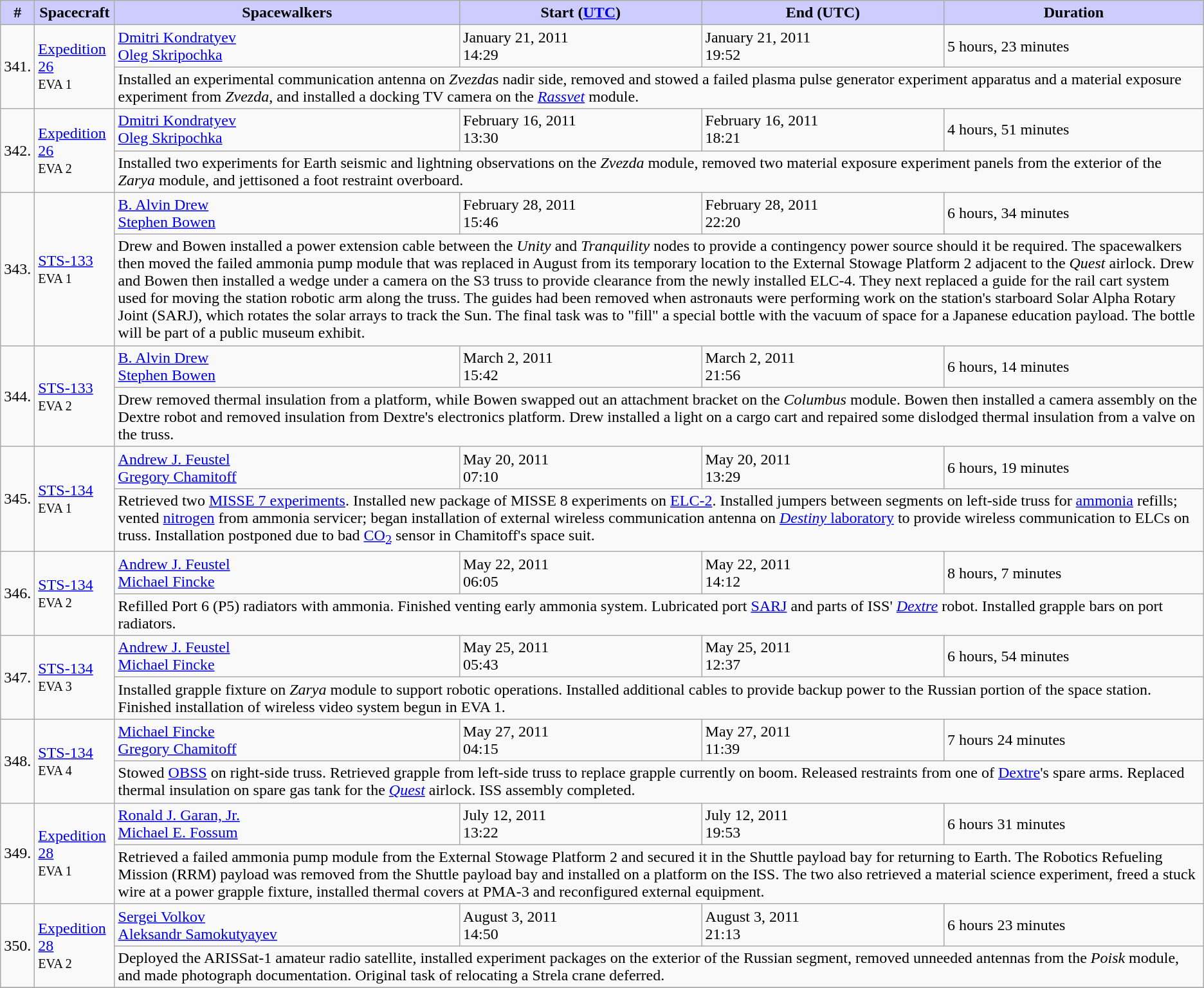<table class="wikitable sticky-header">
<tr>
<th style="background:#ccf;">#</th>
<th style="background:#ccf;">Spacecraft</th>
<th style="background:#ccf;">Spacewalkers</th>
<th style="background:#ccf;">Start (<a href='#'>UTC</a>)</th>
<th style="background:#ccf;">End (UTC)</th>
<th style="background:#ccf;">Duration</th>
</tr>
<tr>
<td rowspan=2>341.</td>
<td rowspan=2><a href='#'>Expedition 26</a><br><small>EVA 1</small><br></td>
<td> <a href='#'>Dmitri Kondratyev</a><br> <a href='#'>Oleg Skripochka</a></td>
<td>January 21, 2011<br>14:29</td>
<td>January 21, 2011<br>19:52</td>
<td>5 hours, 23 minutes</td>
</tr>
<tr>
<td colspan=4>Installed an experimental communication antenna on <em>Zvezda</em>s nadir side, removed and stowed a failed plasma pulse generator experiment apparatus and a material exposure experiment from <em>Zvezda</em>, and installed a docking TV camera on the <em><a href='#'>Rassvet</a></em> module.</td>
</tr>
<tr>
<td rowspan=2>342.</td>
<td rowspan=2><a href='#'>Expedition 26</a><br><small>EVA 2</small><br></td>
<td> <a href='#'>Dmitri Kondratyev</a><br> <a href='#'>Oleg Skripochka</a></td>
<td>February 16, 2011<br>13:30</td>
<td>February 16, 2011<br>18:21</td>
<td>4 hours, 51 minutes</td>
</tr>
<tr>
<td colspan=4>Installed two experiments for Earth seismic and lightning observations on the <em>Zvezda</em> module, removed two material exposure experiment panels from the exterior of the <em>Zarya</em> module, and jettisoned a foot restraint overboard.</td>
</tr>
<tr>
<td rowspan=2>343.</td>
<td rowspan=2><a href='#'>STS-133</a><br><small>EVA 1</small><br></td>
<td> <a href='#'>B. Alvin Drew</a><br> <a href='#'>Stephen Bowen</a></td>
<td>February 28, 2011<br>15:46</td>
<td>February 28, 2011<br>22:20</td>
<td>6 hours, 34 minutes</td>
</tr>
<tr>
<td colspan=4>Drew and Bowen installed a power extension cable between the <em>Unity</em> and <em>Tranquility</em> nodes to provide a contingency power source should it be required. The spacewalkers then moved the failed ammonia pump module that was replaced in August from its temporary location to the External Stowage Platform 2 adjacent to the <em>Quest</em> airlock. Drew and Bowen then installed a wedge under a camera on the S3 truss to provide clearance from the newly installed ELC-4. They next replaced a guide for the rail cart system used for moving the station robotic arm along the truss. The guides had been removed when astronauts were performing work on the station's starboard Solar Alpha Rotary Joint (SARJ), which rotates the solar arrays to track the Sun. The final task was to "fill" a special bottle with the vacuum of space for a Japanese education payload. The bottle will be part of a public museum exhibit.</td>
</tr>
<tr>
<td rowspan=2>344.</td>
<td rowspan=2><a href='#'>STS-133</a><br><small>EVA 2</small><br></td>
<td> <a href='#'>B. Alvin Drew</a><br> <a href='#'>Stephen Bowen</a></td>
<td>March 2, 2011<br>15:42</td>
<td>March 2, 2011<br>21:56</td>
<td>6 hours, 14 minutes</td>
</tr>
<tr>
<td colspan=4>Drew removed thermal insulation from a platform, while Bowen swapped out an attachment bracket on the <em>Columbus</em> module. Bowen then installed a camera assembly on the Dextre robot and removed insulation from Dextre's electronics platform. Drew installed a light on a cargo cart and repaired some dislodged thermal insulation from a valve on the truss.</td>
</tr>
<tr>
<td rowspan=2>345.</td>
<td rowspan=2><a href='#'>STS-134</a><br><small>EVA 1</small><br></td>
<td> <a href='#'>Andrew J. Feustel</a><br> <a href='#'>Gregory Chamitoff</a></td>
<td>May 20, 2011<br> 07:10</td>
<td>May 20, 2011<br> 13:29</td>
<td>6 hours, 19 minutes</td>
</tr>
<tr>
<td colspan=4>Retrieved two <a href='#'>MISSE 7 experiments</a>. Installed new package of MISSE 8 experiments on <a href='#'>ELC-2</a>. Installed jumpers between segments on left-side truss for <a href='#'>ammonia</a> refills; vented <a href='#'>nitrogen</a> from ammonia servicer; began installation of external wireless communication antenna on <a href='#'><em>Destiny</em> laboratory</a> to provide wireless communication to ELCs on truss. Installation postponed due to bad <a href='#'>CO<sub>2</sub></a> sensor in Chamitoff's space suit.</td>
</tr>
<tr>
<td rowspan=2>346.</td>
<td rowspan=2><a href='#'>STS-134</a><br><small>EVA 2</small><br></td>
<td> <a href='#'>Andrew J. Feustel</a><br> <a href='#'>Michael Fincke</a></td>
<td>May 22, 2011<br>06:05</td>
<td>May 22, 2011<br>14:12</td>
<td>8 hours, 7 minutes</td>
</tr>
<tr>
<td colspan=4>Refilled Port 6 (P5) radiators with ammonia. Finished venting early ammonia system. Lubricated port <a href='#'>SARJ</a> and parts of ISS' <em><a href='#'>Dextre</a></em> robot. Installed grapple bars on port radiators.</td>
</tr>
<tr>
<td rowspan=2>347.</td>
<td rowspan=2><a href='#'>STS-134</a><br><small>EVA 3</small><br></td>
<td> <a href='#'>Andrew J. Feustel</a><br> <a href='#'>Michael Fincke</a></td>
<td>May 25, 2011<br>05:43</td>
<td>May 25, 2011<br>12:37</td>
<td>6 hours, 54 minutes</td>
</tr>
<tr>
<td colspan=4>Installed grapple fixture on <em>Zarya</em> module to support robotic operations. Installed additional cables to provide backup power to the Russian portion of the space station. Finished installation of wireless video system begun in EVA 1.</td>
</tr>
<tr>
<td rowspan=2>348.</td>
<td rowspan=2><a href='#'>STS-134</a><br><small>EVA 4</small><br></td>
<td> <a href='#'>Michael Fincke</a><br> <a href='#'>Gregory Chamitoff</a></td>
<td>May 27, 2011<br> 04:15</td>
<td>May 27, 2011<br> 11:39</td>
<td>7 hours 24 minutes</td>
</tr>
<tr>
<td colspan=4>Stowed <a href='#'>OBSS</a> on right-side truss. Retrieved grapple from left-side truss to replace grapple currently on boom. Released restraints from one of <a href='#'>Dextre</a>'s spare arms. Replaced thermal insulation on spare gas tank for the <em><a href='#'>Quest</a></em> airlock. ISS assembly completed.</td>
</tr>
<tr>
<td rowspan=2>349.</td>
<td rowspan=2><a href='#'>Expedition 28</a><br><small>EVA 1</small><br></td>
<td> <a href='#'>Ronald J. Garan, Jr.</a><br> <a href='#'>Michael E. Fossum</a></td>
<td>July 12, 2011<br> 13:22</td>
<td>July 12, 2011<br> 19:53</td>
<td>6 hours 31 minutes</td>
</tr>
<tr>
<td colspan=4>Retrieved a failed ammonia pump module from the External Stowage Platform 2 and secured it in the Shuttle payload bay for returning to Earth. The Robotics Refueling Mission (RRM) payload was removed from the Shuttle payload bay and installed on a platform on the ISS. The two also retrieved a material science experiment, freed a stuck wire at a power grapple fixture, installed thermal covers at PMA-3 and reconfigured external equipment.</td>
</tr>
<tr>
<td rowspan=2>350.</td>
<td rowspan=2><a href='#'>Expedition 28</a><br><small>EVA 2</small><br></td>
<td> <a href='#'>Sergei Volkov</a><br> <a href='#'>Aleksandr Samokutyayev</a></td>
<td>August 3, 2011<br> 14:50</td>
<td>August 3, 2011<br> 21:13</td>
<td>6 hours 23 minutes</td>
</tr>
<tr>
<td colspan=4>Deployed the ARISSat-1 amateur radio satellite, installed experiment packages on the exterior of the Russian segment, removed unneeded antennas from the <em>Poisk</em> module, and made photograph documentation. Original task of relocating a Strela crane deferred.</td>
</tr>
<tr>
</tr>
</table>
